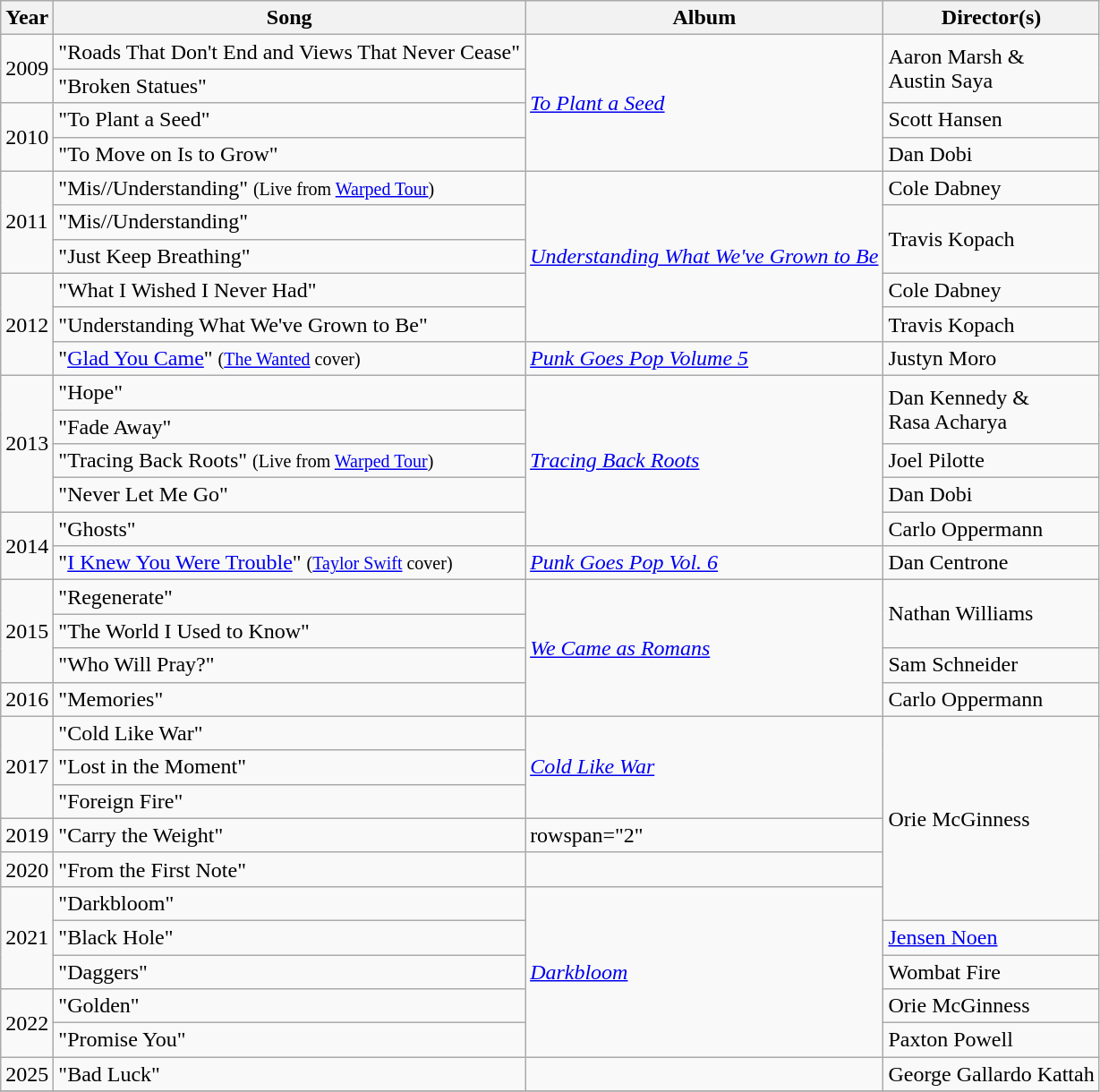<table class="wikitable">
<tr>
<th>Year</th>
<th>Song</th>
<th>Album</th>
<th>Director(s)</th>
</tr>
<tr>
<td rowspan="2">2009</td>
<td>"Roads That Don't End and Views That Never Cease"</td>
<td rowspan="4"><em><a href='#'>To Plant a Seed</a></em></td>
<td rowspan="2">Aaron Marsh &<br>Austin Saya</td>
</tr>
<tr>
<td>"Broken Statues"</td>
</tr>
<tr>
<td rowspan="2">2010</td>
<td>"To Plant a Seed"</td>
<td>Scott Hansen</td>
</tr>
<tr>
<td>"To Move on Is to Grow"</td>
<td>Dan Dobi</td>
</tr>
<tr>
<td rowspan="3">2011</td>
<td>"Mis//Understanding" <small>(Live from <a href='#'>Warped Tour</a>)</small></td>
<td rowspan="5"><em><a href='#'>Understanding What We've Grown to Be</a></em></td>
<td>Cole Dabney</td>
</tr>
<tr>
<td>"Mis//Understanding"</td>
<td rowspan="2">Travis Kopach</td>
</tr>
<tr>
<td>"Just Keep Breathing"</td>
</tr>
<tr>
<td rowspan="3">2012</td>
<td>"What I Wished I Never Had"</td>
<td>Cole Dabney</td>
</tr>
<tr>
<td>"Understanding What We've Grown to Be"</td>
<td>Travis Kopach</td>
</tr>
<tr>
<td>"<a href='#'>Glad You Came</a>" <small>(<a href='#'>The Wanted</a> cover)</small></td>
<td><em><a href='#'>Punk Goes Pop Volume 5</a></em></td>
<td>Justyn Moro</td>
</tr>
<tr>
<td rowspan="4">2013</td>
<td>"Hope"</td>
<td rowspan="5"><em><a href='#'>Tracing Back Roots</a></em></td>
<td rowspan="2">Dan Kennedy &<br>Rasa Acharya</td>
</tr>
<tr>
<td>"Fade Away"</td>
</tr>
<tr>
<td>"Tracing Back Roots" <small>(Live from <a href='#'>Warped Tour</a>)</small></td>
<td>Joel Pilotte</td>
</tr>
<tr>
<td>"Never Let Me Go"</td>
<td>Dan Dobi</td>
</tr>
<tr>
<td rowspan="2">2014</td>
<td>"Ghosts"</td>
<td>Carlo Oppermann</td>
</tr>
<tr>
<td>"<a href='#'>I Knew You Were Trouble</a>" <small>(<a href='#'>Taylor Swift</a> cover)</small></td>
<td><em><a href='#'>Punk Goes Pop Vol. 6</a></em></td>
<td>Dan Centrone</td>
</tr>
<tr>
<td rowspan="3">2015</td>
<td>"Regenerate"</td>
<td rowspan="4"><em><a href='#'>We Came as Romans</a></em></td>
<td rowspan="2">Nathan Williams</td>
</tr>
<tr>
<td>"The World I Used to Know"</td>
</tr>
<tr>
<td>"Who Will Pray?"</td>
<td>Sam Schneider</td>
</tr>
<tr>
<td>2016</td>
<td>"Memories"</td>
<td>Carlo Oppermann</td>
</tr>
<tr>
<td rowspan="3">2017</td>
<td>"Cold Like War"</td>
<td rowspan="3"><em><a href='#'>Cold Like War</a></em></td>
<td rowspan="6">Orie McGinness</td>
</tr>
<tr>
<td>"Lost in the Moment"</td>
</tr>
<tr>
<td>"Foreign Fire"</td>
</tr>
<tr>
<td>2019</td>
<td>"Carry the Weight"</td>
<td>rowspan="2" </td>
</tr>
<tr>
<td>2020</td>
<td>"From the First Note"</td>
</tr>
<tr>
<td rowspan="3">2021</td>
<td>"Darkbloom"</td>
<td rowspan="5"><em><a href='#'>Darkbloom</a></em></td>
</tr>
<tr>
<td>"Black Hole"</td>
<td><a href='#'>Jensen Noen</a></td>
</tr>
<tr>
<td>"Daggers"</td>
<td>Wombat Fire</td>
</tr>
<tr>
<td rowspan="2">2022</td>
<td>"Golden"</td>
<td>Orie McGinness</td>
</tr>
<tr>
<td>"Promise You"</td>
<td>Paxton Powell</td>
</tr>
<tr>
<td>2025</td>
<td>"Bad Luck"</td>
<td></td>
<td>George Gallardo Kattah</td>
</tr>
<tr>
</tr>
</table>
